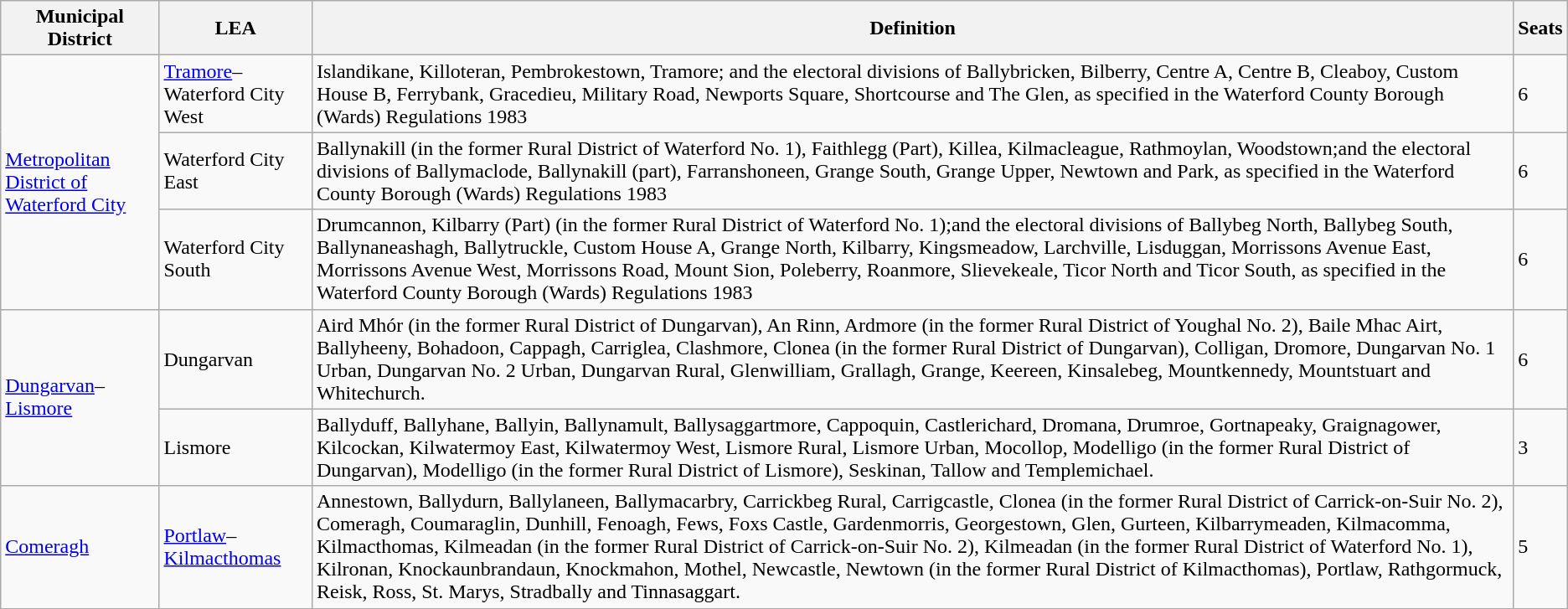<table class="wikitable">
<tr>
<th>Municipal District</th>
<th>LEA</th>
<th>Definition</th>
<th>Seats</th>
</tr>
<tr>
<td rowspan=3><a href='#'>Metropolitan District of Waterford City</a></td>
<td><a href='#'>Tramore</a>–Waterford City West</td>
<td>Islandikane, Killoteran, Pembrokestown, Tramore; and the electoral divisions of Ballybricken, Bilberry, Centre A, Centre B, Cleaboy, Custom House B, Ferrybank, Gracedieu, Military Road, Newports Square, Shortcourse and The Glen, as specified in the Waterford County Borough (Wards) Regulations 1983</td>
<td>6</td>
</tr>
<tr>
<td>Waterford City East</td>
<td>Ballynakill (in the former Rural District of Waterford No. 1), Faithlegg (Part), Killea, Kilmacleague, Rathmoylan, Woodstown;and the electoral divisions of Ballymaclode, Ballynakill (part), Farranshoneen, Grange South, Grange Upper, Newtown and Park, as specified in the Waterford County Borough (Wards) Regulations 1983</td>
<td>6</td>
</tr>
<tr>
<td>Waterford City South</td>
<td>Drumcannon, Kilbarry (Part) (in the former Rural District of Waterford No. 1);and the electoral divisions of Ballybeg North, Ballybeg South, Ballynaneashagh, Ballytruckle, Custom House A, Grange North, Kilbarry, Kingsmeadow, Larchville, Lisduggan, Morrissons Avenue East, Morrissons Avenue West, Morrissons Road, Mount Sion, Poleberry, Roanmore, Slievekeale, Ticor North and Ticor South, as specified in the Waterford County Borough (Wards) Regulations 1983</td>
<td>6</td>
</tr>
<tr>
<td rowspan=2><a href='#'>Dungarvan</a>–<a href='#'>Lismore</a></td>
<td>Dungarvan</td>
<td>Aird Mhór (in the former Rural District of Dungarvan), An Rinn, Ardmore (in the former Rural District of Youghal No. 2), Baile Mhac Airt, Ballyheeny, Bohadoon, Cappagh, Carriglea, Clashmore, Clonea (in the former Rural District of Dungarvan), Colligan, Dromore, Dungarvan No. 1 Urban, Dungarvan No. 2 Urban, Dungarvan Rural, Glenwilliam, Grallagh, Grange, Keereen, Kinsalebeg, Mountkennedy, Mountstuart and Whitechurch.</td>
<td>6</td>
</tr>
<tr>
<td>Lismore</td>
<td>Ballyduff, Ballyhane, Ballyin, Ballynamult, Ballysaggartmore, Cappoquin, Castlerichard, Dromana, Drumroe, Gortnapeaky, Graignagower, Kilcockan, Kilwatermoy East, Kilwatermoy West, Lismore Rural, Lismore Urban, Mocollop, Modelligo (in the former Rural District of Dungarvan), Modelligo (in the former Rural District of Lismore), Seskinan, Tallow and Templemichael.</td>
<td>3</td>
</tr>
<tr>
<td><a href='#'>Comeragh</a></td>
<td><a href='#'>Portlaw</a>–<a href='#'>Kilmacthomas</a></td>
<td>Annestown, Ballydurn, Ballylaneen, Ballymacarbry, Carrickbeg Rural, Carrigcastle, Clonea (in the former Rural District of Carrick-on-Suir No. 2), Comeragh, Coumaraglin, Dunhill, Fenoagh, Fews, Foxs Castle, Gardenmorris, Georgestown, Glen, Gurteen, Kilbarrymeaden, Kilmacomma, Kilmacthomas, Kilmeadan (in the former Rural District of Carrick-on-Suir No. 2), Kilmeadan (in the former Rural District of Waterford No. 1), Kilronan, Knockaunbrandaun, Knockmahon, Mothel, Newcastle, Newtown (in the former Rural District of Kilmacthomas), Portlaw, Rathgormuck, Reisk, Ross, St. Marys, Stradbally and Tinnasaggart.</td>
<td>5</td>
</tr>
</table>
